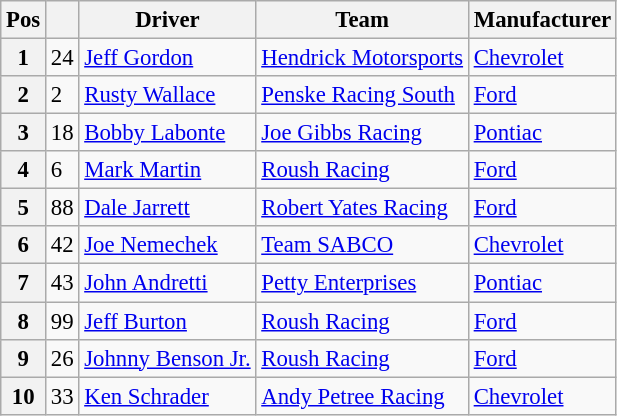<table class="wikitable" style="font-size:95%">
<tr>
<th>Pos</th>
<th></th>
<th>Driver</th>
<th>Team</th>
<th>Manufacturer</th>
</tr>
<tr>
<th>1</th>
<td>24</td>
<td><a href='#'>Jeff Gordon</a></td>
<td><a href='#'>Hendrick Motorsports</a></td>
<td><a href='#'>Chevrolet</a></td>
</tr>
<tr>
<th>2</th>
<td>2</td>
<td><a href='#'>Rusty Wallace</a></td>
<td><a href='#'>Penske Racing South</a></td>
<td><a href='#'>Ford</a></td>
</tr>
<tr>
<th>3</th>
<td>18</td>
<td><a href='#'>Bobby Labonte</a></td>
<td><a href='#'>Joe Gibbs Racing</a></td>
<td><a href='#'>Pontiac</a></td>
</tr>
<tr>
<th>4</th>
<td>6</td>
<td><a href='#'>Mark Martin</a></td>
<td><a href='#'>Roush Racing</a></td>
<td><a href='#'>Ford</a></td>
</tr>
<tr>
<th>5</th>
<td>88</td>
<td><a href='#'>Dale Jarrett</a></td>
<td><a href='#'>Robert Yates Racing</a></td>
<td><a href='#'>Ford</a></td>
</tr>
<tr>
<th>6</th>
<td>42</td>
<td><a href='#'>Joe Nemechek</a></td>
<td><a href='#'>Team SABCO</a></td>
<td><a href='#'>Chevrolet</a></td>
</tr>
<tr>
<th>7</th>
<td>43</td>
<td><a href='#'>John Andretti</a></td>
<td><a href='#'>Petty Enterprises</a></td>
<td><a href='#'>Pontiac</a></td>
</tr>
<tr>
<th>8</th>
<td>99</td>
<td><a href='#'>Jeff Burton</a></td>
<td><a href='#'>Roush Racing</a></td>
<td><a href='#'>Ford</a></td>
</tr>
<tr>
<th>9</th>
<td>26</td>
<td><a href='#'>Johnny Benson Jr.</a></td>
<td><a href='#'>Roush Racing</a></td>
<td><a href='#'>Ford</a></td>
</tr>
<tr>
<th>10</th>
<td>33</td>
<td><a href='#'>Ken Schrader</a></td>
<td><a href='#'>Andy Petree Racing</a></td>
<td><a href='#'>Chevrolet</a></td>
</tr>
</table>
